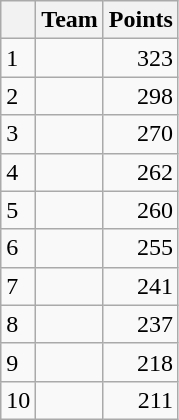<table class="wikitable">
<tr>
<th></th>
<th>Team</th>
<th>Points</th>
</tr>
<tr>
<td>1</td>
<td></td>
<td align=right>323</td>
</tr>
<tr>
<td>2</td>
<td></td>
<td align=right>298</td>
</tr>
<tr>
<td>3</td>
<td></td>
<td align=right>270</td>
</tr>
<tr>
<td>4</td>
<td></td>
<td align=right>262</td>
</tr>
<tr>
<td>5</td>
<td></td>
<td align=right>260</td>
</tr>
<tr>
<td>6</td>
<td></td>
<td align=right>255</td>
</tr>
<tr>
<td>7</td>
<td></td>
<td align=right>241</td>
</tr>
<tr>
<td>8</td>
<td></td>
<td align=right>237</td>
</tr>
<tr>
<td>9</td>
<td></td>
<td align=right>218</td>
</tr>
<tr>
<td>10</td>
<td></td>
<td align=right>211</td>
</tr>
</table>
